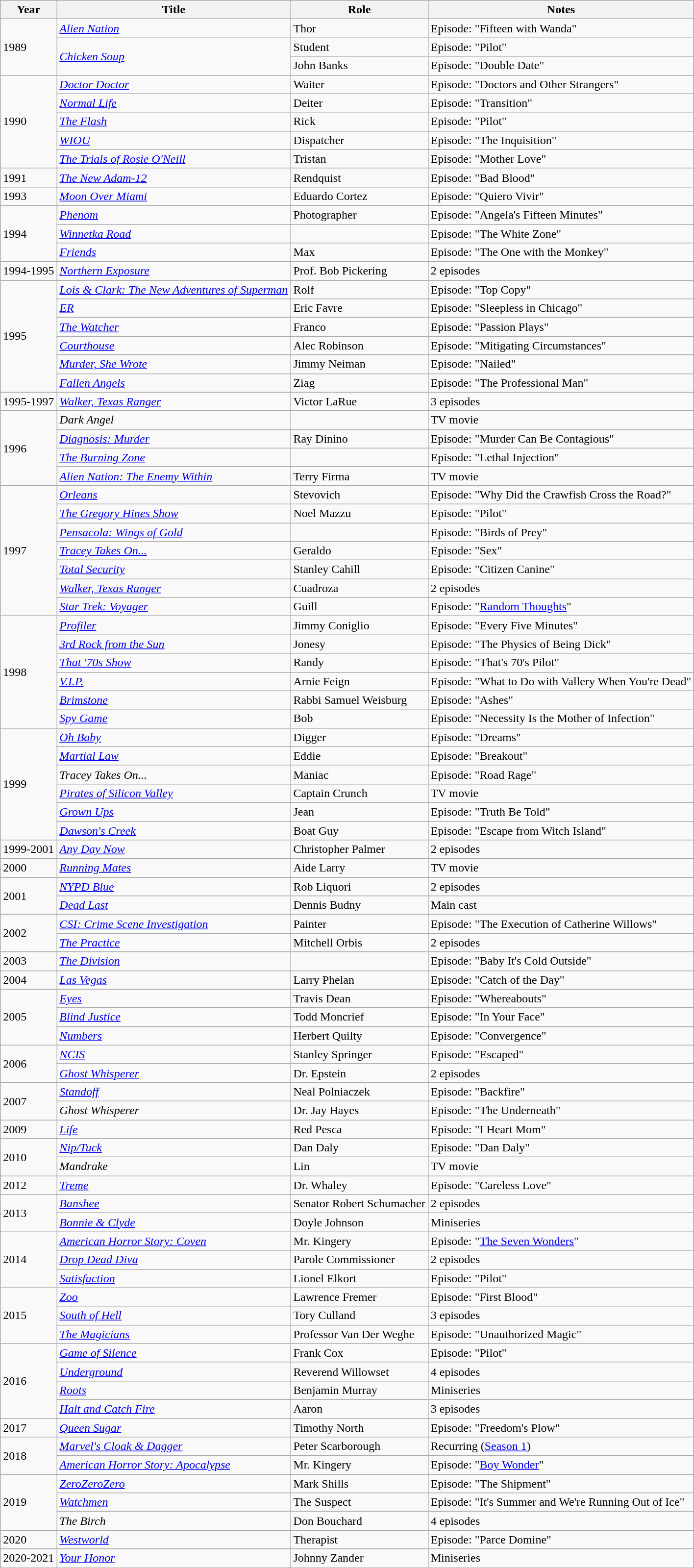<table class="wikitable sortable">
<tr>
<th>Year</th>
<th>Title</th>
<th>Role</th>
<th>Notes</th>
</tr>
<tr>
<td rowspan="3">1989</td>
<td><em><a href='#'>Alien Nation</a></em></td>
<td>Thor</td>
<td>Episode: "Fifteen with Wanda"</td>
</tr>
<tr>
<td rowspan="2"><em><a href='#'>Chicken Soup</a></em></td>
<td>Student</td>
<td>Episode: "Pilot"</td>
</tr>
<tr>
<td>John Banks</td>
<td>Episode: "Double Date"</td>
</tr>
<tr>
<td rowspan="5">1990</td>
<td><em><a href='#'>Doctor Doctor</a></em></td>
<td>Waiter</td>
<td>Episode: "Doctors and Other Strangers"</td>
</tr>
<tr>
<td><em><a href='#'>Normal Life</a></em></td>
<td>Deiter</td>
<td>Episode: "Transition"</td>
</tr>
<tr>
<td><em><a href='#'>The Flash</a></em></td>
<td>Rick</td>
<td>Episode: "Pilot"</td>
</tr>
<tr>
<td><em><a href='#'>WIOU</a></em></td>
<td>Dispatcher</td>
<td>Episode: "The Inquisition"</td>
</tr>
<tr>
<td><em><a href='#'>The Trials of Rosie O'Neill</a></em></td>
<td>Tristan</td>
<td>Episode: "Mother Love"</td>
</tr>
<tr>
<td>1991</td>
<td><em><a href='#'>The New Adam-12</a></em></td>
<td>Rendquist</td>
<td>Episode: "Bad Blood"</td>
</tr>
<tr>
<td>1993</td>
<td><em><a href='#'>Moon Over Miami</a></em></td>
<td>Eduardo Cortez</td>
<td>Episode: "Quiero Vivir"</td>
</tr>
<tr>
<td rowspan="3">1994</td>
<td><em><a href='#'>Phenom</a></em></td>
<td>Photographer</td>
<td>Episode: "Angela's Fifteen Minutes"</td>
</tr>
<tr>
<td><em><a href='#'>Winnetka Road</a></em></td>
<td></td>
<td>Episode: "The White Zone"</td>
</tr>
<tr>
<td><em><a href='#'>Friends</a></em></td>
<td>Max</td>
<td>Episode: "The One with the Monkey"</td>
</tr>
<tr>
<td>1994-1995</td>
<td><em><a href='#'>Northern Exposure</a></em></td>
<td>Prof. Bob Pickering</td>
<td>2 episodes</td>
</tr>
<tr>
<td rowspan="6">1995</td>
<td><em><a href='#'>Lois & Clark: The New Adventures of Superman</a></em></td>
<td>Rolf</td>
<td>Episode: "Top Copy"</td>
</tr>
<tr>
<td><em><a href='#'>ER</a></em></td>
<td>Eric Favre</td>
<td>Episode: "Sleepless in Chicago"</td>
</tr>
<tr>
<td><em><a href='#'>The Watcher</a></em></td>
<td>Franco</td>
<td>Episode: "Passion Plays"</td>
</tr>
<tr>
<td><em><a href='#'>Courthouse</a></em></td>
<td>Alec Robinson</td>
<td>Episode: "Mitigating Circumstances"</td>
</tr>
<tr>
<td><em><a href='#'>Murder, She Wrote</a></em></td>
<td>Jimmy Neiman</td>
<td>Episode: "Nailed"</td>
</tr>
<tr>
<td><em><a href='#'>Fallen Angels</a></em></td>
<td>Ziag</td>
<td>Episode: "The Professional Man"</td>
</tr>
<tr>
<td>1995-1997</td>
<td><em><a href='#'>Walker, Texas Ranger</a></em></td>
<td>Victor LaRue</td>
<td>3 episodes</td>
</tr>
<tr>
<td rowspan="4">1996</td>
<td><em>Dark Angel</em></td>
<td></td>
<td>TV movie</td>
</tr>
<tr>
<td><em><a href='#'>Diagnosis: Murder</a></em></td>
<td>Ray Dinino</td>
<td>Episode: "Murder Can Be Contagious"</td>
</tr>
<tr>
<td><em><a href='#'>The Burning Zone</a></em></td>
<td></td>
<td>Episode: "Lethal Injection"</td>
</tr>
<tr>
<td><em><a href='#'>Alien Nation: The Enemy Within</a></em></td>
<td>Terry Firma</td>
<td>TV movie</td>
</tr>
<tr>
<td rowspan="7">1997</td>
<td><em><a href='#'>Orleans</a></em></td>
<td>Stevovich</td>
<td>Episode: "Why Did the Crawfish Cross the Road?"</td>
</tr>
<tr>
<td><em><a href='#'>The Gregory Hines Show</a></em></td>
<td>Noel Mazzu</td>
<td>Episode: "Pilot"</td>
</tr>
<tr>
<td><em><a href='#'>Pensacola: Wings of Gold</a></em></td>
<td></td>
<td>Episode: "Birds of Prey"</td>
</tr>
<tr>
<td><em><a href='#'>Tracey Takes On...</a></em></td>
<td>Geraldo</td>
<td>Episode: "Sex"</td>
</tr>
<tr>
<td><em><a href='#'>Total Security</a></em></td>
<td>Stanley Cahill</td>
<td>Episode: "Citizen Canine"</td>
</tr>
<tr>
<td><em><a href='#'>Walker, Texas Ranger</a></em></td>
<td>Cuadroza</td>
<td>2 episodes</td>
</tr>
<tr>
<td><em><a href='#'>Star Trek: Voyager</a></em></td>
<td>Guill</td>
<td>Episode: "<a href='#'>Random Thoughts</a>"</td>
</tr>
<tr>
<td rowspan="6">1998</td>
<td><em><a href='#'>Profiler</a></em></td>
<td>Jimmy Coniglio</td>
<td>Episode: "Every Five Minutes"</td>
</tr>
<tr>
<td><em><a href='#'>3rd Rock from the Sun</a></em></td>
<td>Jonesy</td>
<td>Episode: "The Physics of Being Dick"</td>
</tr>
<tr>
<td><em><a href='#'>That '70s Show</a></em></td>
<td>Randy</td>
<td>Episode: "That's 70's Pilot"</td>
</tr>
<tr>
<td><em><a href='#'>V.I.P.</a></em></td>
<td>Arnie Feign</td>
<td>Episode: "What to Do with Vallery When You're Dead"</td>
</tr>
<tr>
<td><em><a href='#'>Brimstone</a></em></td>
<td>Rabbi Samuel Weisburg</td>
<td>Episode: "Ashes"</td>
</tr>
<tr>
<td><em><a href='#'>Spy Game</a></em></td>
<td>Bob</td>
<td>Episode: "Necessity Is the Mother of Infection"</td>
</tr>
<tr>
<td rowspan="6">1999</td>
<td><em><a href='#'>Oh Baby</a></em></td>
<td>Digger</td>
<td>Episode: "Dreams"</td>
</tr>
<tr>
<td><em><a href='#'>Martial Law</a></em></td>
<td>Eddie</td>
<td>Episode: "Breakout"</td>
</tr>
<tr>
<td><em>Tracey Takes On...</em></td>
<td>Maniac</td>
<td>Episode: "Road Rage"</td>
</tr>
<tr>
<td><em><a href='#'>Pirates of Silicon Valley</a></em></td>
<td>Captain Crunch</td>
<td>TV movie</td>
</tr>
<tr>
<td><em><a href='#'>Grown Ups</a></em></td>
<td>Jean</td>
<td>Episode: "Truth Be Told"</td>
</tr>
<tr>
<td><em><a href='#'>Dawson's Creek</a></em></td>
<td>Boat Guy</td>
<td>Episode: "Escape from Witch Island"</td>
</tr>
<tr>
<td>1999-2001</td>
<td><em><a href='#'>Any Day Now</a></em></td>
<td>Christopher Palmer</td>
<td>2 episodes</td>
</tr>
<tr>
<td>2000</td>
<td><em><a href='#'>Running Mates</a></em></td>
<td>Aide Larry</td>
<td>TV movie</td>
</tr>
<tr>
<td rowspan="2">2001</td>
<td><em><a href='#'>NYPD Blue</a></em></td>
<td>Rob Liquori</td>
<td>2 episodes</td>
</tr>
<tr>
<td><em><a href='#'>Dead Last</a></em></td>
<td>Dennis Budny</td>
<td>Main cast</td>
</tr>
<tr>
<td rowspan="2">2002</td>
<td><em><a href='#'>CSI: Crime Scene Investigation</a></em></td>
<td>Painter</td>
<td>Episode: "The Execution of Catherine Willows"</td>
</tr>
<tr>
<td><em><a href='#'>The Practice</a></em></td>
<td>Mitchell Orbis</td>
<td>2 episodes</td>
</tr>
<tr>
<td>2003</td>
<td><em><a href='#'>The Division</a></em></td>
<td></td>
<td>Episode: "Baby It's Cold Outside"</td>
</tr>
<tr>
<td>2004</td>
<td><em><a href='#'>Las Vegas</a></em></td>
<td>Larry Phelan</td>
<td>Episode: "Catch of the Day"</td>
</tr>
<tr>
<td rowspan="3">2005</td>
<td><em><a href='#'>Eyes</a></em></td>
<td>Travis Dean</td>
<td>Episode: "Whereabouts"</td>
</tr>
<tr>
<td><em><a href='#'>Blind Justice</a></em></td>
<td>Todd Moncrief</td>
<td>Episode: "In Your Face"</td>
</tr>
<tr>
<td><em><a href='#'>Numbers</a></em></td>
<td>Herbert Quilty</td>
<td>Episode: "Convergence"</td>
</tr>
<tr>
<td rowspan="2">2006</td>
<td><em><a href='#'>NCIS</a></em></td>
<td>Stanley Springer</td>
<td>Episode: "Escaped"</td>
</tr>
<tr>
<td><em><a href='#'>Ghost Whisperer</a></em></td>
<td>Dr. Epstein</td>
<td>2 episodes</td>
</tr>
<tr>
<td rowspan="2">2007</td>
<td><em><a href='#'>Standoff</a></em></td>
<td>Neal Polniaczek</td>
<td>Episode: "Backfire"</td>
</tr>
<tr>
<td><em>Ghost Whisperer</em></td>
<td>Dr. Jay Hayes</td>
<td>Episode: "The Underneath"</td>
</tr>
<tr>
<td>2009</td>
<td><em><a href='#'>Life</a></em></td>
<td>Red Pesca</td>
<td>Episode: "I Heart Mom"</td>
</tr>
<tr>
<td rowspan="2">2010</td>
<td><em><a href='#'>Nip/Tuck</a></em></td>
<td>Dan Daly</td>
<td>Episode: "Dan Daly"</td>
</tr>
<tr>
<td><em>Mandrake</em></td>
<td>Lin</td>
<td>TV movie</td>
</tr>
<tr>
<td>2012</td>
<td><em><a href='#'>Treme</a></em></td>
<td>Dr. Whaley</td>
<td>Episode: "Careless Love"</td>
</tr>
<tr>
<td rowspan="2">2013</td>
<td><em><a href='#'>Banshee</a></em></td>
<td>Senator Robert Schumacher</td>
<td>2 episodes</td>
</tr>
<tr>
<td><em><a href='#'>Bonnie & Clyde</a></em></td>
<td>Doyle Johnson</td>
<td>Miniseries</td>
</tr>
<tr>
<td rowspan="3">2014</td>
<td><em><a href='#'>American Horror Story: Coven</a></em></td>
<td>Mr. Kingery</td>
<td>Episode: "<a href='#'>The Seven Wonders</a>"</td>
</tr>
<tr>
<td><em><a href='#'>Drop Dead Diva</a></em></td>
<td>Parole Commissioner</td>
<td>2 episodes</td>
</tr>
<tr>
<td><em><a href='#'>Satisfaction</a></em></td>
<td>Lionel Elkort</td>
<td>Episode: "Pilot"</td>
</tr>
<tr>
<td rowspan="3">2015</td>
<td><em><a href='#'>Zoo</a></em></td>
<td>Lawrence Fremer</td>
<td>Episode: "First Blood"</td>
</tr>
<tr>
<td><em><a href='#'>South of Hell</a></em></td>
<td>Tory Culland</td>
<td>3 episodes</td>
</tr>
<tr>
<td><em><a href='#'>The Magicians</a></em></td>
<td>Professor Van Der Weghe</td>
<td>Episode: "Unauthorized Magic"</td>
</tr>
<tr>
<td rowspan="4">2016</td>
<td><em><a href='#'>Game of Silence</a></em></td>
<td>Frank Cox</td>
<td>Episode: "Pilot"</td>
</tr>
<tr>
<td><em><a href='#'>Underground</a></em></td>
<td>Reverend Willowset</td>
<td>4 episodes</td>
</tr>
<tr>
<td><em><a href='#'>Roots</a></em></td>
<td>Benjamin Murray</td>
<td>Miniseries</td>
</tr>
<tr>
<td><em><a href='#'>Halt and Catch Fire</a></em></td>
<td>Aaron</td>
<td>3 episodes</td>
</tr>
<tr>
<td>2017</td>
<td><em><a href='#'>Queen Sugar</a></em></td>
<td>Timothy North</td>
<td>Episode: "Freedom's Plow"</td>
</tr>
<tr>
<td rowspan="2">2018</td>
<td><em><a href='#'>Marvel's Cloak & Dagger</a></em></td>
<td>Peter Scarborough</td>
<td>Recurring (<a href='#'>Season 1</a>)</td>
</tr>
<tr>
<td><em><a href='#'>American Horror Story: Apocalypse</a></em></td>
<td>Mr. Kingery</td>
<td>Episode: "<a href='#'>Boy Wonder</a>"</td>
</tr>
<tr>
<td rowspan="3">2019</td>
<td><em><a href='#'>ZeroZeroZero</a></em></td>
<td>Mark Shills</td>
<td>Episode: "The Shipment"</td>
</tr>
<tr>
<td><em><a href='#'>Watchmen</a></em></td>
<td>The Suspect</td>
<td>Episode: "It's Summer and We're Running Out of Ice"</td>
</tr>
<tr>
<td><em>The Birch</em></td>
<td>Don Bouchard</td>
<td>4 episodes</td>
</tr>
<tr>
<td>2020</td>
<td><em><a href='#'>Westworld</a></em></td>
<td>Therapist</td>
<td>Episode: "Parce Domine"</td>
</tr>
<tr>
<td>2020-2021</td>
<td><em><a href='#'>Your Honor</a></em></td>
<td>Johnny Zander</td>
<td>Miniseries</td>
</tr>
</table>
